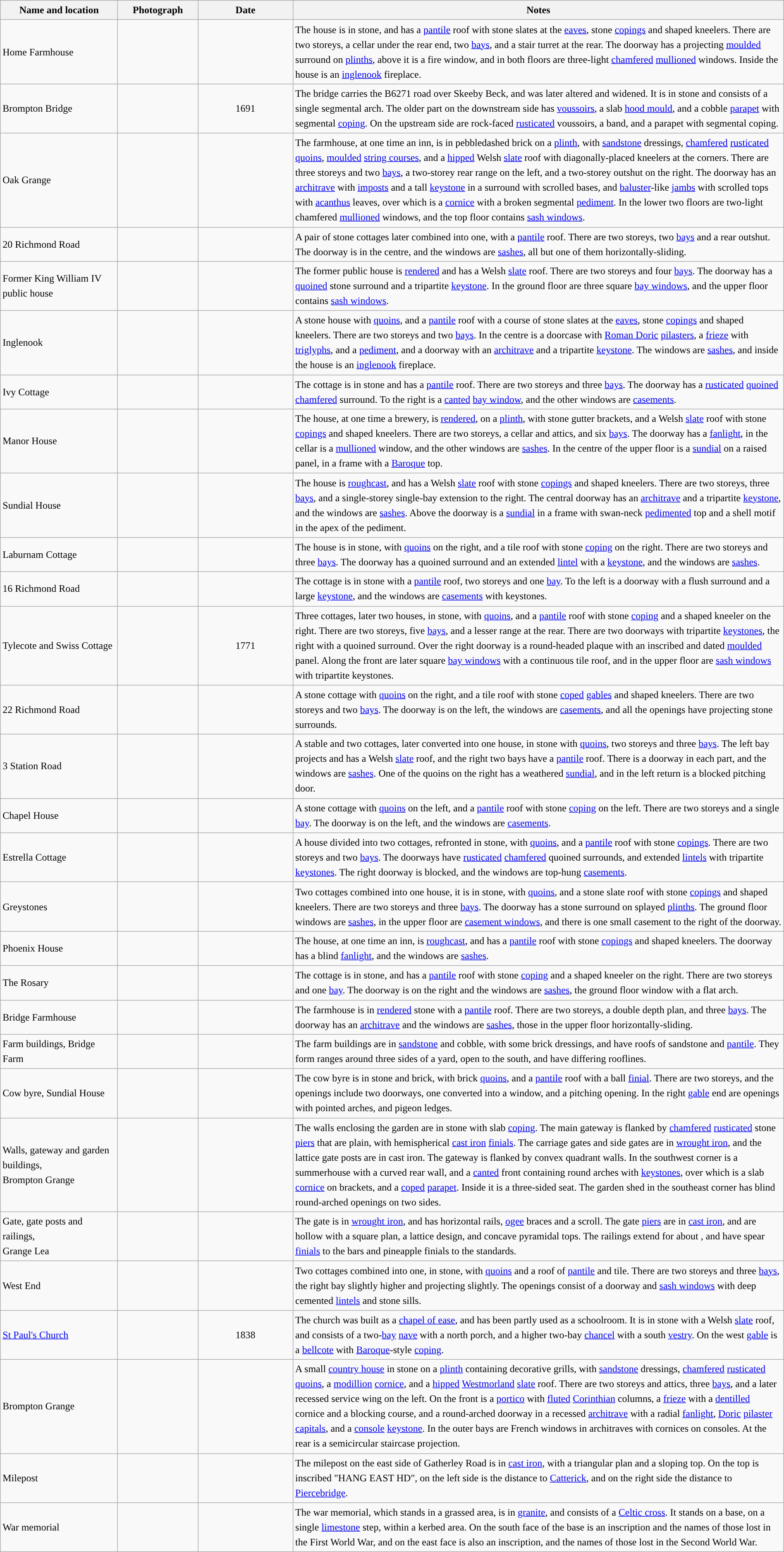<table class="wikitable sortable plainrowheaders" style="width:100%;border:0px;text-align:left;line-height:150%;">
<tr>
<th scope="col"  style="width:150px">Name and location</th>
<th scope="col"  style="width:100px" class="unsortable">Photograph</th>
<th scope="col"  style="width:120px">Date</th>
<th scope="col"  style="width:650px" class="unsortable">Notes</th>
</tr>
<tr>
<td>Home Farmhouse<br><small></small></td>
<td></td>
<td align="center"></td>
<td>The house is in stone, and has a <a href='#'>pantile</a> roof with stone slates at the <a href='#'>eaves</a>, stone <a href='#'>copings</a> and shaped kneelers.  There are two storeys, a cellar under the rear end, two <a href='#'>bays</a>, and a stair turret at the rear.   The doorway has a projecting <a href='#'>moulded</a> surround on <a href='#'>plinths</a>, above it is a fire window, and in both floors are three-light <a href='#'>chamfered</a> <a href='#'>mullioned</a> windows.  Inside the house is an <a href='#'>inglenook</a> fireplace.</td>
</tr>
<tr>
<td>Brompton Bridge<br><small></small></td>
<td></td>
<td align="center">1691</td>
<td>The bridge carries the B6271 road over Skeeby Beck, and was later altered and widened.  It is in stone and consists of a single segmental arch.  The older part on the downstream side has <a href='#'>voussoirs</a>, a slab <a href='#'>hood mould</a>, and a cobble <a href='#'>parapet</a> with segmental <a href='#'>coping</a>.  On the upstream side are rock-faced <a href='#'>rusticated</a> voussoirs, a band, and a parapet with segmental coping.</td>
</tr>
<tr>
<td>Oak Grange<br><small></small></td>
<td></td>
<td align="center"></td>
<td>The farmhouse, at one time an inn, is in pebbledashed brick on a <a href='#'>plinth</a>, with <a href='#'>sandstone</a> dressings, <a href='#'>chamfered</a> <a href='#'>rusticated</a> <a href='#'>quoins</a>, <a href='#'>moulded</a> <a href='#'>string courses</a>, and a <a href='#'>hipped</a> Welsh <a href='#'>slate</a> roof with diagonally-placed kneelers at the corners.  There are three storeys and two <a href='#'>bays</a>, a two-storey rear range on the left, and a two-storey outshut on the right.  The doorway has an <a href='#'>architrave</a> with <a href='#'>imposts</a> and a tall <a href='#'>keystone</a> in a surround with scrolled bases, and <a href='#'>baluster</a>-like <a href='#'>jambs</a> with scrolled tops with <a href='#'>acanthus</a> leaves, over which is a <a href='#'>cornice</a> with a broken segmental <a href='#'>pediment</a>.  In the lower two floors are two-light chamfered <a href='#'>mullioned</a> windows, and the top floor contains <a href='#'>sash windows</a>.</td>
</tr>
<tr>
<td>20 Richmond Road<br><small></small></td>
<td></td>
<td align="center"></td>
<td>A pair of stone cottages later combined into one, with a <a href='#'>pantile</a> roof.  There are two storeys, two <a href='#'>bays</a> and a rear outshut.  The doorway is in the centre, and the windows are <a href='#'>sashes</a>, all but one of them horizontally-sliding.</td>
</tr>
<tr>
<td>Former King William IV public house<br><small></small></td>
<td></td>
<td align="center"></td>
<td>The former public house is <a href='#'>rendered</a> and has a Welsh <a href='#'>slate</a> roof.  There are two storeys and four <a href='#'>bays</a>.  The doorway has a <a href='#'>quoined</a> stone surround and a tripartite <a href='#'>keystone</a>.  In the ground floor are three square <a href='#'>bay windows</a>, and the upper floor contains <a href='#'>sash windows</a>.</td>
</tr>
<tr>
<td>Inglenook<br><small></small></td>
<td></td>
<td align="center"></td>
<td>A stone house with <a href='#'>quoins</a>, and a <a href='#'>pantile</a> roof with a course of stone slates at the <a href='#'>eaves</a>, stone <a href='#'>copings</a> and shaped kneelers.  There are two storeys and two <a href='#'>bays</a>.  In the centre is a doorcase with <a href='#'>Roman Doric</a> <a href='#'>pilasters</a>, a <a href='#'>frieze</a> with <a href='#'>triglyphs</a>, and a <a href='#'>pediment</a>, and a doorway with an <a href='#'>architrave</a> and a tripartite <a href='#'>keystone</a>.  The windows are <a href='#'>sashes</a>, and inside the house is an <a href='#'>inglenook</a> fireplace.</td>
</tr>
<tr>
<td>Ivy Cottage<br><small></small></td>
<td></td>
<td align="center"></td>
<td>The cottage is in stone and has a <a href='#'>pantile</a> roof.  There are two storeys and three <a href='#'>bays</a>.  The doorway has a <a href='#'>rusticated</a> <a href='#'>quoined</a> <a href='#'>chamfered</a> surround.  To the right is a <a href='#'>canted</a> <a href='#'>bay window</a>, and the other windows are <a href='#'>casements</a>.</td>
</tr>
<tr>
<td>Manor House<br><small></small></td>
<td></td>
<td align="center"></td>
<td>The house, at one time a brewery, is <a href='#'>rendered</a>, on a <a href='#'>plinth</a>, with stone gutter brackets, and a Welsh <a href='#'>slate</a> roof with stone <a href='#'>copings</a> and shaped kneelers.  There are two storeys,  a cellar and attics, and six <a href='#'>bays</a>.  The doorway has a <a href='#'>fanlight</a>, in the cellar is a <a href='#'>mullioned</a> window, and the other windows are <a href='#'>sashes</a>.  In the centre of the upper floor is a <a href='#'>sundial</a> on a raised panel, in a frame with a <a href='#'>Baroque</a> top.</td>
</tr>
<tr>
<td>Sundial House<br><small></small></td>
<td></td>
<td align="center"></td>
<td>The house is <a href='#'>roughcast</a>, and has a Welsh <a href='#'>slate</a> roof with stone <a href='#'>copings</a> and shaped kneelers.  There are two storeys, three <a href='#'>bays</a>, and a single-storey single-bay extension to the right.  The central doorway has an <a href='#'>architrave</a> and a tripartite <a href='#'>keystone</a>, and the windows are <a href='#'>sashes</a>.  Above the doorway is a <a href='#'>sundial</a> in a frame with swan-neck <a href='#'>pedimented</a> top and a shell motif in the apex of the pediment.</td>
</tr>
<tr>
<td>Laburnam Cottage<br><small></small></td>
<td></td>
<td align="center"></td>
<td>The house is in stone, with <a href='#'>quoins</a> on the right, and a tile roof with stone <a href='#'>coping</a> on the right.  There are two storeys and three <a href='#'>bays</a>.  The doorway has a quoined surround and an extended <a href='#'>lintel</a> with a <a href='#'>keystone</a>, and the windows are <a href='#'>sashes</a>.</td>
</tr>
<tr>
<td>16 Richmond Road<br><small></small></td>
<td></td>
<td align="center"></td>
<td>The cottage is in stone with a <a href='#'>pantile</a> roof, two storeys and one <a href='#'>bay</a>.  To the left is a doorway with a flush surround and a large <a href='#'>keystone</a>, and the windows are <a href='#'>casements</a> with keystones.</td>
</tr>
<tr>
<td>Tylecote and Swiss Cottage<br><small></small></td>
<td></td>
<td align="center">1771</td>
<td>Three cottages, later two houses, in stone, with <a href='#'>quoins</a>, and a <a href='#'>pantile</a> roof with stone <a href='#'>coping</a> and a shaped kneeler on the right.  There are two storeys, five <a href='#'>bays</a>, and a lesser range at the rear.  There are two doorways with tripartite <a href='#'>keystones</a>, the right with a quoined surround.  Over the right doorway is a round-headed plaque with an inscribed and dated <a href='#'>moulded</a> panel.  Along the front are later square <a href='#'>bay windows</a> with a continuous tile roof, and in the upper floor are <a href='#'>sash windows</a> with tripartite keystones.</td>
</tr>
<tr>
<td>22 Richmond Road<br><small></small></td>
<td></td>
<td align="center"></td>
<td>A stone cottage with <a href='#'>quoins</a> on the right, and a tile roof with stone <a href='#'>coped</a> <a href='#'>gables</a> and shaped kneelers.  There are two storeys and two <a href='#'>bays</a>.  The doorway is on the left, the windows are <a href='#'>casements</a>, and all the openings have projecting stone surrounds.</td>
</tr>
<tr>
<td>3 Station Road<br><small></small></td>
<td></td>
<td align="center"></td>
<td>A stable and two cottages, later converted into one house, in stone with <a href='#'>quoins</a>, two storeys and three <a href='#'>bays</a>.  The left bay projects and has a Welsh <a href='#'>slate</a> roof, and the right two bays have a <a href='#'>pantile</a> roof.  There is a doorway in each part, and the windows are <a href='#'>sashes</a>.  One of the quoins on the right has a weathered <a href='#'>sundial</a>, and in the left return is a blocked pitching door.</td>
</tr>
<tr>
<td>Chapel House<br><small></small></td>
<td></td>
<td align="center"></td>
<td>A stone cottage with <a href='#'>quoins</a> on the left, and a <a href='#'>pantile</a> roof with stone <a href='#'>coping</a> on the left.  There are two storeys and a single <a href='#'>bay</a>.  The doorway is on the left, and the windows are <a href='#'>casements</a>.</td>
</tr>
<tr>
<td>Estrella Cottage<br><small></small></td>
<td></td>
<td align="center"></td>
<td>A house divided into two cottages, refronted in stone, with <a href='#'>quoins</a>, and a <a href='#'>pantile</a> roof with stone <a href='#'>copings</a>.  There are two storeys and two <a href='#'>bays</a>.  The doorways have <a href='#'>rusticated</a> <a href='#'>chamfered</a> quoined surrounds, and extended <a href='#'>lintels</a> with tripartite <a href='#'>keystones</a>.  The right doorway is blocked, and the windows are top-hung <a href='#'>casements</a>.</td>
</tr>
<tr>
<td>Greystones<br><small></small></td>
<td></td>
<td align="center"></td>
<td>Two cottages combined into one house, it is in stone, with <a href='#'>quoins</a>, and a stone slate roof with stone <a href='#'>copings</a> and shaped kneelers.  There are two storeys and three <a href='#'>bays</a>.  The doorway has a stone surround on splayed <a href='#'>plinths</a>.  The ground floor windows are <a href='#'>sashes</a>, in the upper floor are <a href='#'>casement windows</a>, and there is one small casement to the right of the doorway.</td>
</tr>
<tr>
<td>Phoenix House<br><small></small></td>
<td></td>
<td align="center"></td>
<td>The house, at one time an inn, is <a href='#'>roughcast</a>, and has a <a href='#'>pantile</a> roof with stone <a href='#'>copings</a> and shaped kneelers.  The doorway has a blind <a href='#'>fanlight</a>, and the windows are <a href='#'>sashes</a>.</td>
</tr>
<tr>
<td>The Rosary<br><small></small></td>
<td></td>
<td align="center"></td>
<td>The cottage is in stone, and has a <a href='#'>pantile</a> roof with stone <a href='#'>coping</a> and a shaped kneeler on the right. There are two storeys and one <a href='#'>bay</a>.  The doorway is on the right and the windows are <a href='#'>sashes</a>, the ground floor window with a flat arch.</td>
</tr>
<tr>
<td>Bridge Farmhouse<br><small></small></td>
<td></td>
<td align="center"></td>
<td>The farmhouse is in <a href='#'>rendered</a> stone with a <a href='#'>pantile</a> roof.  There are two storeys, a double depth plan, and three <a href='#'>bays</a>.  The doorway has an <a href='#'>architrave</a> and the windows are <a href='#'>sashes</a>, those in the upper floor horizontally-sliding.</td>
</tr>
<tr>
<td>Farm buildings, Bridge Farm<br><small></small></td>
<td></td>
<td align="center"></td>
<td>The farm buildings are in <a href='#'>sandstone</a> and cobble, with some brick dressings, and have roofs of sandstone and <a href='#'>pantile</a>.  They form ranges around three sides of a yard, open to the south, and have differing rooflines.</td>
</tr>
<tr>
<td>Cow byre, Sundial House<br><small></small></td>
<td></td>
<td align="center"></td>
<td>The cow byre is in stone and brick, with brick <a href='#'>quoins</a>, and a <a href='#'>pantile</a> roof with a ball <a href='#'>finial</a>.  There are two storeys, and the openings include two doorways, one converted into a window, and a pitching opening.  In the right <a href='#'>gable</a> end are openings with pointed arches, and pigeon ledges.</td>
</tr>
<tr>
<td>Walls, gateway and garden buildings, <br>Brompton Grange<br><small></small></td>
<td></td>
<td align="center"></td>
<td>The walls enclosing the garden are in stone with slab <a href='#'>coping</a>.  The main gateway is flanked by <a href='#'>chamfered</a> <a href='#'>rusticated</a> stone <a href='#'>piers</a> that are plain, with hemispherical <a href='#'>cast iron</a> <a href='#'>finials</a>.  The carriage gates and side gates are in <a href='#'>wrought iron</a>, and the lattice gate posts are in cast iron.  The gateway is flanked by convex quadrant walls.  In the southwest corner is a summerhouse with a curved rear wall, and a <a href='#'>canted</a> front containing round arches with <a href='#'>keystones</a>, over which is a slab <a href='#'>cornice</a> on brackets, and a <a href='#'>coped</a> <a href='#'>parapet</a>.  Inside it is a three-sided seat.  The garden shed in the southeast corner has blind round-arched openings on two sides.</td>
</tr>
<tr>
<td>Gate, gate posts and railings,<br>Grange Lea<br><small></small></td>
<td></td>
<td align="center"></td>
<td>The gate is in <a href='#'>wrought iron</a>, and has horizontal rails, <a href='#'>ogee</a> braces and a scroll.  The gate <a href='#'>piers</a> are in <a href='#'>cast iron</a>, and are hollow with a square plan, a lattice design, and concave pyramidal tops. The railings extend for about , and have spear <a href='#'>finials</a> to the bars and pineapple finials to the standards.</td>
</tr>
<tr>
<td>West End<br><small></small></td>
<td></td>
<td align="center"></td>
<td>Two cottages combined into one, in stone, with <a href='#'>quoins</a> and a roof of <a href='#'>pantile</a> and tile.  There are two storeys and three <a href='#'>bays</a>, the right bay slightly higher and projecting slightly.  The openings consist of a doorway and <a href='#'>sash windows</a> with deep cemented <a href='#'>lintels</a> and stone sills.</td>
</tr>
<tr>
<td><a href='#'>St Paul's Church</a><br><small></small></td>
<td></td>
<td align="center">1838</td>
<td>The church was built as a <a href='#'>chapel of ease</a>, and has been partly used as a schoolroom.  It is in stone with a Welsh <a href='#'>slate</a> roof, and consists of a two-<a href='#'>bay</a> <a href='#'>nave</a> with a north porch, and a higher two-bay <a href='#'>chancel</a> with a south <a href='#'>vestry</a>.  On the west <a href='#'>gable</a> is a <a href='#'>bellcote</a> with <a href='#'>Baroque</a>-style <a href='#'>coping</a>.</td>
</tr>
<tr>
<td>Brompton Grange<br><small></small></td>
<td></td>
<td align="center"></td>
<td>A small <a href='#'>country house</a> in stone on a <a href='#'>plinth</a> containing decorative grills, with <a href='#'>sandstone</a> dressings, <a href='#'>chamfered</a> <a href='#'>rusticated</a> <a href='#'>quoins</a>, a <a href='#'>modillion</a> <a href='#'>cornice</a>, and a <a href='#'>hipped</a> <a href='#'>Westmorland</a> <a href='#'>slate</a> roof.  There are two storeys and attics, three <a href='#'>bays</a>, and a later recessed service wing on the left.  On the front is a <a href='#'>portico</a> with <a href='#'>fluted</a> <a href='#'>Corinthian</a> columns, a <a href='#'>frieze</a> with a <a href='#'>dentilled</a> cornice and a blocking course, and a round-arched doorway in a recessed <a href='#'>architrave</a> with a radial <a href='#'>fanlight</a>, <a href='#'>Doric</a> <a href='#'>pilaster</a> <a href='#'>capitals</a>, and a <a href='#'>console</a> <a href='#'>keystone</a>.  In the outer bays are French windows in architraves with cornices on consoles.  At the rear is a semicircular staircase projection.</td>
</tr>
<tr>
<td>Milepost<br><small></small></td>
<td></td>
<td align="center"></td>
<td>The milepost on the east side of Gatherley Road is in <a href='#'>cast iron</a>, with a triangular plan and a sloping top.  On the top is inscribed "HANG EAST HD", on the left side is the distance to <a href='#'>Catterick</a>, and on the right side the distance to <a href='#'>Piercebridge</a>.</td>
</tr>
<tr>
<td>War memorial<br><small></small></td>
<td></td>
<td align="center"></td>
<td>The war memorial, which stands in a grassed area, is in <a href='#'>granite</a>, and consists of a <a href='#'>Celtic cross</a>.  It stands on a base, on a single <a href='#'>limestone</a> step, within a kerbed area.  On the south face of the base is an inscription and the names of those lost in the First World War, and on the east face is also an inscription, and the names of those lost in the Second World War.</td>
</tr>
</table>
